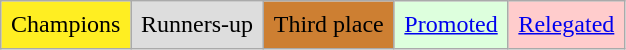<table class="wikitable">
<tr>
<td style="background-color:#FE2;padding:0.4em">Champions</td>
<td style="background-color:#DDD;padding:0.4em">Runners-up</td>
<td style="background-color:#CD7F32;padding:0.4em">Third place</td>
<td style="background-color:#DFD;padding:0.4em"><a href='#'>Promoted</a></td>
<td style="background-color:#FCC;padding:0.4em"><a href='#'>Relegated</a></td>
</tr>
</table>
